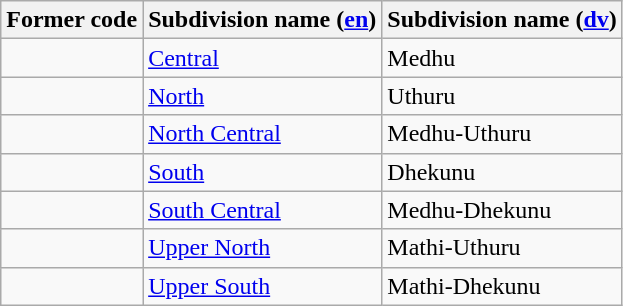<table class="wikitable sortable mw-collapsible">
<tr>
<th>Former code</th>
<th>Subdivision name (<a href='#'>en</a>)</th>
<th>Subdivision name (<a href='#'>dv</a>)</th>
</tr>
<tr>
<td></td>
<td><a href='#'>Central</a></td>
<td>Medhu</td>
</tr>
<tr>
<td></td>
<td><a href='#'>North</a></td>
<td>Uthuru</td>
</tr>
<tr>
<td></td>
<td><a href='#'>North Central</a></td>
<td>Medhu-Uthuru</td>
</tr>
<tr>
<td></td>
<td><a href='#'>South</a></td>
<td>Dhekunu</td>
</tr>
<tr>
<td></td>
<td><a href='#'>South Central</a></td>
<td>Medhu-Dhekunu</td>
</tr>
<tr>
<td></td>
<td><a href='#'>Upper North</a></td>
<td>Mathi-Uthuru</td>
</tr>
<tr>
<td></td>
<td><a href='#'>Upper South</a></td>
<td>Mathi-Dhekunu</td>
</tr>
</table>
